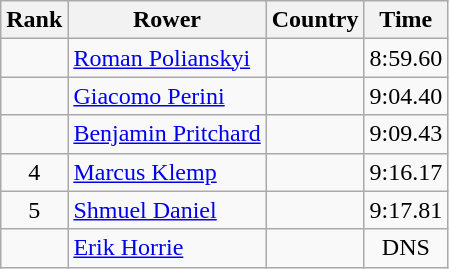<table class="wikitable" style="text-align:center">
<tr>
<th>Rank</th>
<th>Rower</th>
<th>Country</th>
<th>Time</th>
</tr>
<tr>
<td></td>
<td align="left"><a href='#'>Roman Polianskyi</a></td>
<td align="left"></td>
<td>8:59.60</td>
</tr>
<tr>
<td></td>
<td align="left"><a href='#'>Giacomo Perini</a></td>
<td align="left"></td>
<td>9:04.40</td>
</tr>
<tr>
<td></td>
<td align="left"><a href='#'>Benjamin Pritchard</a></td>
<td align="left"></td>
<td>9:09.43</td>
</tr>
<tr>
<td>4</td>
<td align="left"><a href='#'>Marcus Klemp</a></td>
<td align="left"></td>
<td>9:16.17</td>
</tr>
<tr>
<td>5</td>
<td align="left"><a href='#'>Shmuel Daniel</a></td>
<td align="left"></td>
<td>9:17.81</td>
</tr>
<tr>
<td></td>
<td align="left"><a href='#'>Erik Horrie</a></td>
<td align="left"></td>
<td>DNS</td>
</tr>
</table>
